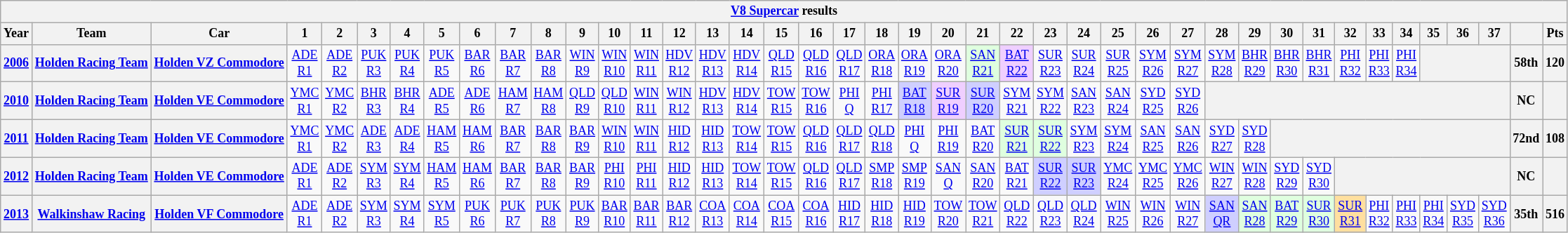<table class="wikitable" style="text-align:center; font-size:75%">
<tr>
<th colspan=45><a href='#'>V8 Supercar</a> results</th>
</tr>
<tr>
<th>Year</th>
<th>Team</th>
<th>Car</th>
<th>1</th>
<th>2</th>
<th>3</th>
<th>4</th>
<th>5</th>
<th>6</th>
<th>7</th>
<th>8</th>
<th>9</th>
<th>10</th>
<th>11</th>
<th>12</th>
<th>13</th>
<th>14</th>
<th>15</th>
<th>16</th>
<th>17</th>
<th>18</th>
<th>19</th>
<th>20</th>
<th>21</th>
<th>22</th>
<th>23</th>
<th>24</th>
<th>25</th>
<th>26</th>
<th>27</th>
<th>28</th>
<th>29</th>
<th>30</th>
<th>31</th>
<th>32</th>
<th>33</th>
<th>34</th>
<th>35</th>
<th>36</th>
<th>37</th>
<th></th>
<th>Pts</th>
</tr>
<tr>
<th><a href='#'>2006</a></th>
<th nowrap><a href='#'>Holden Racing Team</a></th>
<th nowrap><a href='#'>Holden VZ Commodore</a></th>
<td><a href='#'>ADE<br>R1</a></td>
<td><a href='#'>ADE<br>R2</a></td>
<td><a href='#'>PUK<br>R3</a></td>
<td><a href='#'>PUK<br>R4</a></td>
<td><a href='#'>PUK<br>R5</a></td>
<td><a href='#'>BAR<br>R6</a></td>
<td><a href='#'>BAR<br>R7</a></td>
<td><a href='#'>BAR<br>R8</a></td>
<td><a href='#'>WIN<br>R9</a></td>
<td><a href='#'>WIN<br>R10</a></td>
<td><a href='#'>WIN<br>R11</a></td>
<td><a href='#'>HDV<br>R12</a></td>
<td><a href='#'>HDV<br>R13</a></td>
<td><a href='#'>HDV<br>R14</a></td>
<td><a href='#'>QLD<br>R15</a></td>
<td><a href='#'>QLD<br>R16</a></td>
<td><a href='#'>QLD<br>R17</a></td>
<td><a href='#'>ORA<br>R18</a></td>
<td><a href='#'>ORA<br>R19</a></td>
<td><a href='#'>ORA<br>R20</a></td>
<td style="background:#dfffdf;"><a href='#'>SAN<br>R21</a><br></td>
<td style="background:#efcfff;"><a href='#'>BAT<br>R22</a><br></td>
<td><a href='#'>SUR<br>R23</a></td>
<td><a href='#'>SUR<br>R24</a></td>
<td><a href='#'>SUR<br>R25</a></td>
<td><a href='#'>SYM<br>R26</a></td>
<td><a href='#'>SYM<br>R27</a></td>
<td><a href='#'>SYM<br>R28</a></td>
<td><a href='#'>BHR<br>R29</a></td>
<td><a href='#'>BHR<br>R30</a></td>
<td><a href='#'>BHR<br>R31</a></td>
<td><a href='#'>PHI<br>R32</a></td>
<td><a href='#'>PHI<br>R33</a></td>
<td><a href='#'>PHI<br>R34</a></td>
<th colspan=3></th>
<th>58th</th>
<th>120</th>
</tr>
<tr>
<th><a href='#'>2010</a></th>
<th nowrap><a href='#'>Holden Racing Team</a></th>
<th nowrap><a href='#'>Holden VE Commodore</a></th>
<td><a href='#'>YMC<br>R1</a></td>
<td><a href='#'>YMC<br>R2</a></td>
<td><a href='#'>BHR<br>R3</a></td>
<td><a href='#'>BHR<br>R4</a></td>
<td><a href='#'>ADE<br>R5</a></td>
<td><a href='#'>ADE<br>R6</a></td>
<td><a href='#'>HAM<br>R7</a></td>
<td><a href='#'>HAM<br>R8</a></td>
<td><a href='#'>QLD<br>R9</a></td>
<td><a href='#'>QLD<br>R10</a></td>
<td><a href='#'>WIN<br>R11</a></td>
<td><a href='#'>WIN<br>R12</a></td>
<td><a href='#'>HDV<br>R13</a></td>
<td><a href='#'>HDV<br>R14</a></td>
<td><a href='#'>TOW<br>R15</a></td>
<td><a href='#'>TOW<br>R16</a></td>
<td><a href='#'>PHI<br>Q</a></td>
<td><a href='#'>PHI<br>R17</a></td>
<td style="background:#cfcfff;"><a href='#'>BAT<br>R18</a><br></td>
<td style="background:#EFCFFF;"><a href='#'>SUR<br>R19</a><br></td>
<td style="background:#cfcfff;"><a href='#'>SUR<br>R20</a><br></td>
<td><a href='#'>SYM<br>R21</a></td>
<td><a href='#'>SYM<br>R22</a></td>
<td><a href='#'>SAN<br>R23</a></td>
<td><a href='#'>SAN<br>R24</a></td>
<td><a href='#'>SYD<br>R25</a></td>
<td><a href='#'>SYD<br>R26</a></td>
<th colspan=10></th>
<th>NC</th>
<th></th>
</tr>
<tr>
<th><a href='#'>2011</a></th>
<th nowrap><a href='#'>Holden Racing Team</a></th>
<th nowrap><a href='#'>Holden VE Commodore</a></th>
<td><a href='#'>YMC<br>R1</a></td>
<td><a href='#'>YMC<br>R2</a></td>
<td><a href='#'>ADE<br>R3</a></td>
<td><a href='#'>ADE<br>R4</a></td>
<td><a href='#'>HAM<br>R5</a></td>
<td><a href='#'>HAM<br>R6</a></td>
<td><a href='#'>BAR<br>R7</a></td>
<td><a href='#'>BAR<br>R8</a></td>
<td><a href='#'>BAR<br>R9</a></td>
<td><a href='#'>WIN<br>R10</a></td>
<td><a href='#'>WIN<br>R11</a></td>
<td><a href='#'>HID<br>R12</a></td>
<td><a href='#'>HID<br>R13</a></td>
<td><a href='#'>TOW<br>R14</a></td>
<td><a href='#'>TOW<br>R15</a></td>
<td><a href='#'>QLD<br>R16</a></td>
<td><a href='#'>QLD<br>R17</a></td>
<td><a href='#'>QLD<br>R18</a></td>
<td><a href='#'>PHI<br>Q</a></td>
<td><a href='#'>PHI<br>R19</a></td>
<td><a href='#'>BAT<br>R20</a></td>
<td style="background:#dfffdf;"><a href='#'>SUR<br>R21</a><br></td>
<td style="background:#dfffdf;"><a href='#'>SUR<br>R22</a><br></td>
<td><a href='#'>SYM<br>R23</a></td>
<td><a href='#'>SYM<br>R24</a></td>
<td><a href='#'>SAN<br>R25</a></td>
<td><a href='#'>SAN<br>R26</a></td>
<td><a href='#'>SYD<br>R27</a></td>
<td><a href='#'>SYD<br>R28</a></td>
<th colspan=8></th>
<th>72nd</th>
<th>108</th>
</tr>
<tr>
<th><a href='#'>2012</a></th>
<th nowrap><a href='#'>Holden Racing Team</a></th>
<th nowrap><a href='#'>Holden VE Commodore</a></th>
<td><a href='#'>ADE<br>R1</a></td>
<td><a href='#'>ADE<br>R2</a></td>
<td><a href='#'>SYM<br>R3</a></td>
<td><a href='#'>SYM<br>R4</a></td>
<td><a href='#'>HAM<br>R5</a></td>
<td><a href='#'>HAM<br>R6</a></td>
<td><a href='#'>BAR<br>R7</a></td>
<td><a href='#'>BAR<br>R8</a></td>
<td><a href='#'>BAR<br>R9</a></td>
<td><a href='#'>PHI<br>R10</a></td>
<td><a href='#'>PHI<br>R11</a></td>
<td><a href='#'>HID<br>R12</a></td>
<td><a href='#'>HID<br>R13</a></td>
<td><a href='#'>TOW<br>R14</a></td>
<td><a href='#'>TOW<br>R15</a></td>
<td><a href='#'>QLD<br>R16</a></td>
<td><a href='#'>QLD<br>R17</a></td>
<td><a href='#'>SMP<br>R18</a></td>
<td><a href='#'>SMP<br>R19</a></td>
<td><a href='#'>SAN<br>Q</a></td>
<td><a href='#'>SAN<br>R20</a></td>
<td><a href='#'>BAT<br>R21</a></td>
<td style="background:#cfcfff;"><a href='#'>SUR<br>R22</a><br></td>
<td style="background:#cfcfff;"><a href='#'>SUR<br>R23</a><br></td>
<td><a href='#'>YMC<br>R24</a></td>
<td><a href='#'>YMC<br>R25</a></td>
<td><a href='#'>YMC<br>R26</a></td>
<td><a href='#'>WIN<br>R27</a></td>
<td><a href='#'>WIN<br>R28</a></td>
<td><a href='#'>SYD<br>R29</a></td>
<td><a href='#'>SYD<br>R30</a></td>
<th colspan=6></th>
<th>NC</th>
<th></th>
</tr>
<tr>
<th><a href='#'>2013</a></th>
<th nowrap><a href='#'>Walkinshaw Racing</a></th>
<th nowrap><a href='#'>Holden VF Commodore</a></th>
<td><a href='#'>ADE<br>R1</a></td>
<td><a href='#'>ADE<br>R2</a></td>
<td><a href='#'>SYM<br>R3</a></td>
<td><a href='#'>SYM<br>R4</a></td>
<td><a href='#'>SYM<br>R5</a></td>
<td><a href='#'>PUK<br>R6</a></td>
<td><a href='#'>PUK<br>R7</a></td>
<td><a href='#'>PUK<br>R8</a></td>
<td><a href='#'>PUK<br>R9</a></td>
<td><a href='#'>BAR<br>R10</a></td>
<td><a href='#'>BAR<br>R11</a></td>
<td><a href='#'>BAR<br>R12</a></td>
<td><a href='#'>COA<br>R13</a></td>
<td><a href='#'>COA<br>R14</a></td>
<td><a href='#'>COA<br>R15</a></td>
<td><a href='#'>COA<br>R16</a></td>
<td><a href='#'>HID<br>R17</a></td>
<td><a href='#'>HID<br>R18</a></td>
<td><a href='#'>HID<br>R19</a></td>
<td><a href='#'>TOW<br>R20</a></td>
<td><a href='#'>TOW<br>R21</a></td>
<td><a href='#'>QLD<br>R22</a></td>
<td><a href='#'>QLD<br>R23</a></td>
<td><a href='#'>QLD<br>R24</a></td>
<td><a href='#'>WIN<br>R25</a></td>
<td><a href='#'>WIN<br>R26</a></td>
<td><a href='#'>WIN<br>R27</a></td>
<td style="background:#cfcfff;"><a href='#'>SAN<br>QR</a><br></td>
<td style="background:#DFFFDF;"><a href='#'>SAN<br>R28</a><br></td>
<td style="background:#DFFFDF;"><a href='#'>BAT<br>R29</a><br></td>
<td style="background:#DFFFDF;"><a href='#'>SUR<br>R30</a><br></td>
<td style="background:#FFDF9F;"><a href='#'>SUR<br>R31</a><br></td>
<td><a href='#'>PHI<br>R32</a></td>
<td><a href='#'>PHI<br>R33</a></td>
<td><a href='#'>PHI<br>R34</a></td>
<td><a href='#'>SYD<br>R35</a></td>
<td><a href='#'>SYD<br>R36</a></td>
<th>35th</th>
<th>516</th>
</tr>
</table>
